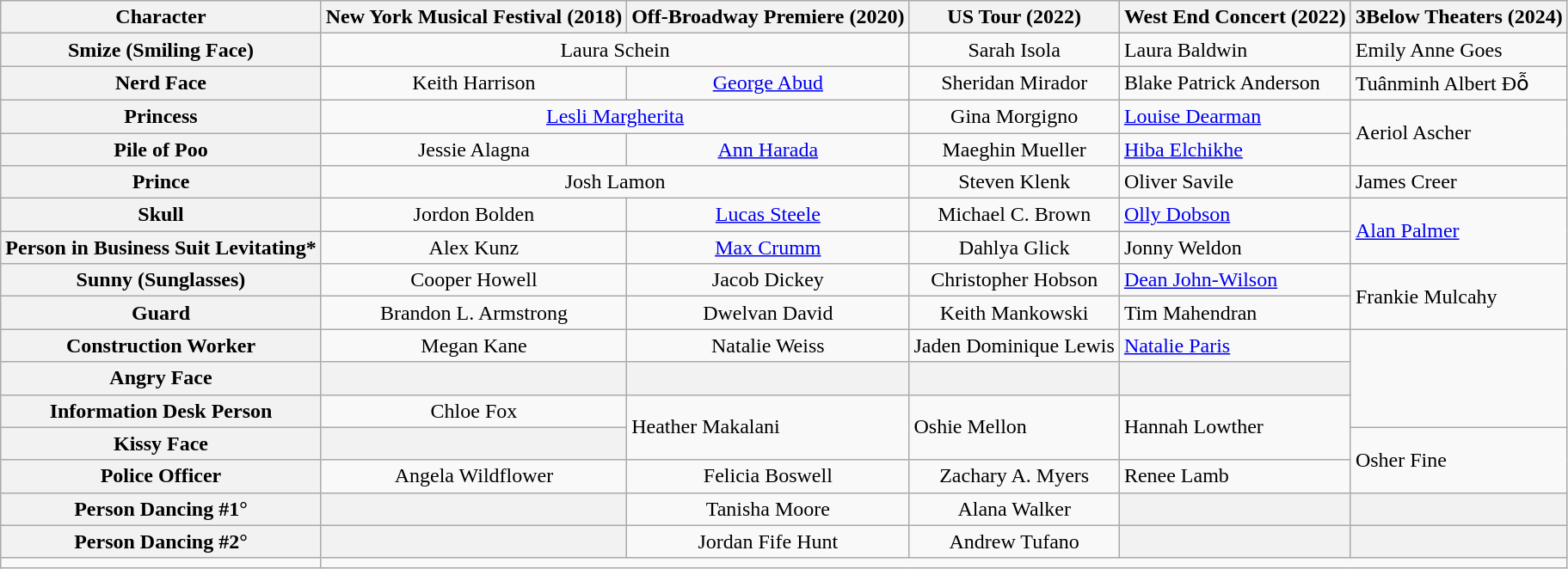<table class="wikitable">
<tr>
<th>Character</th>
<th>New York Musical Festival (2018)</th>
<th>Off-Broadway Premiere (2020) <br> </th>
<th>US Tour (2022)</th>
<th>West End Concert (2022) </th>
<th>3Below Theaters (2024)</th>
</tr>
<tr>
<th>Smize (Smiling Face)</th>
<td colspan="2" align="center">Laura Schein</td>
<td colspan="1" align="center">Sarah Isola</td>
<td>Laura Baldwin</td>
<td>Emily Anne Goes</td>
</tr>
<tr>
<th>Nerd Face</th>
<td colspan="1" align="center">Keith Harrison</td>
<td colspan="1" align="center"><a href='#'>George Abud</a></td>
<td colspan="1" align="center">Sheridan Mirador</td>
<td>Blake Patrick Anderson</td>
<td>Tuânminh Albert Đỗ</td>
</tr>
<tr>
<th>Princess</th>
<td colspan="2" align="center"><a href='#'>Lesli Margherita</a></td>
<td colspan="1" align="center">Gina Morgigno</td>
<td><a href='#'>Louise Dearman</a></td>
<td rowspan="2">Aeriol Ascher</td>
</tr>
<tr>
<th>Pile of Poo</th>
<td colspan="1" align="center">Jessie Alagna</td>
<td colspan="1" align="center"><a href='#'>Ann Harada</a></td>
<td colspan="1" align="center">Maeghin Mueller</td>
<td><a href='#'>Hiba Elchikhe</a></td>
</tr>
<tr>
<th>Prince</th>
<td colspan="2" align="center">Josh Lamon</td>
<td colspan="1" align="center">Steven Klenk</td>
<td>Oliver Savile</td>
<td>James Creer</td>
</tr>
<tr>
<th>Skull</th>
<td colspan="1" align="center">Jordon Bolden</td>
<td colspan="1" align="center"><a href='#'>Lucas Steele</a></td>
<td colspan="1" align="center">Michael C. Brown</td>
<td><a href='#'>Olly Dobson</a></td>
<td rowspan="2"><a href='#'>Alan Palmer</a></td>
</tr>
<tr>
<th>Person in Business Suit Levitating*</th>
<td colspan="1" align="center">Alex Kunz</td>
<td colspan="1" align="center"><a href='#'>Max Crumm</a></td>
<td colspan="1" align="center">Dahlya Glick</td>
<td>Jonny Weldon</td>
</tr>
<tr>
<th>Sunny (Sunglasses)</th>
<td colspan="1" align="center">Cooper Howell</td>
<td colspan="1" align="center">Jacob Dickey</td>
<td colspan="1" align="center">Christopher Hobson</td>
<td><a href='#'>Dean John-Wilson</a></td>
<td rowspan="2">Frankie Mulcahy</td>
</tr>
<tr>
<th>Guard</th>
<td colspan="1" align="center">Brandon L. Armstrong</td>
<td colspan="1" align="center">Dwelvan David</td>
<td colspan="1" align="center">Keith Mankowski</td>
<td>Tim Mahendran</td>
</tr>
<tr>
<th>Construction Worker</th>
<td colspan="1" align="center">Megan Kane</td>
<td colspan="1" align="center">Natalie Weiss</td>
<td colspan="1" align="center">Jaden Dominique Lewis</td>
<td><a href='#'>Natalie Paris</a></td>
<td rowspan="3"></td>
</tr>
<tr>
<th>Angry Face</th>
<th></th>
<th></th>
<th></th>
<th></th>
</tr>
<tr>
<th>Information Desk Person</th>
<td colspan="1" align="center">Chloe Fox</td>
<td rowspan="2">Heather Makalani</td>
<td rowspan="2">Oshie Mellon</td>
<td rowspan="2">Hannah Lowther</td>
</tr>
<tr>
<th>Kissy Face</th>
<th></th>
<td rowspan="2">Osher Fine</td>
</tr>
<tr>
<th>Police Officer</th>
<td colspan="1" align="center">Angela Wildflower</td>
<td colspan="1" align="center">Felicia Boswell</td>
<td colspan="1" align="center">Zachary A. Myers</td>
<td>Renee Lamb</td>
</tr>
<tr>
<th>Person Dancing #1°</th>
<th></th>
<td colspan="1" align="center">Tanisha Moore</td>
<td colspan="1" align="center">Alana Walker</td>
<th></th>
<th></th>
</tr>
<tr>
<th>Person Dancing #2°</th>
<th></th>
<td colspan="1" align="center">Jordan Fife Hunt</td>
<td colspan="1" align="center">Andrew Tufano</td>
<th></th>
<th></th>
</tr>
<tr>
<td></td>
</tr>
</table>
